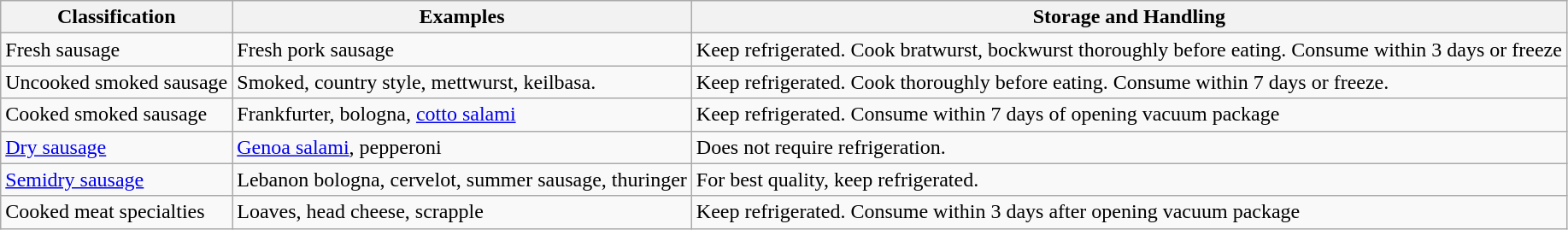<table class="wikitable">
<tr>
<th>Classification</th>
<th>Examples</th>
<th>Storage and Handling</th>
</tr>
<tr>
<td>Fresh sausage</td>
<td>Fresh pork sausage</td>
<td>Keep refrigerated. Cook bratwurst, bockwurst thoroughly before eating. Consume within 3 days or freeze</td>
</tr>
<tr>
<td>Uncooked smoked sausage</td>
<td>Smoked, country style, mettwurst, keilbasa.</td>
<td>Keep refrigerated. Cook thoroughly before eating. Consume within 7 days or freeze.</td>
</tr>
<tr>
<td>Cooked smoked sausage</td>
<td>Frankfurter, bologna, <a href='#'>cotto salami</a></td>
<td>Keep refrigerated. Consume within 7 days of opening vacuum package</td>
</tr>
<tr>
<td><a href='#'>Dry sausage</a></td>
<td><a href='#'>Genoa salami</a>, pepperoni</td>
<td>Does not require refrigeration.</td>
</tr>
<tr>
<td><a href='#'>Semidry sausage</a></td>
<td>Lebanon bologna, cervelot, summer sausage, thuringer</td>
<td>For best quality, keep refrigerated.</td>
</tr>
<tr>
<td>Cooked meat specialties</td>
<td>Loaves, head cheese, scrapple</td>
<td>Keep refrigerated. Consume within 3 days after opening vacuum package</td>
</tr>
</table>
